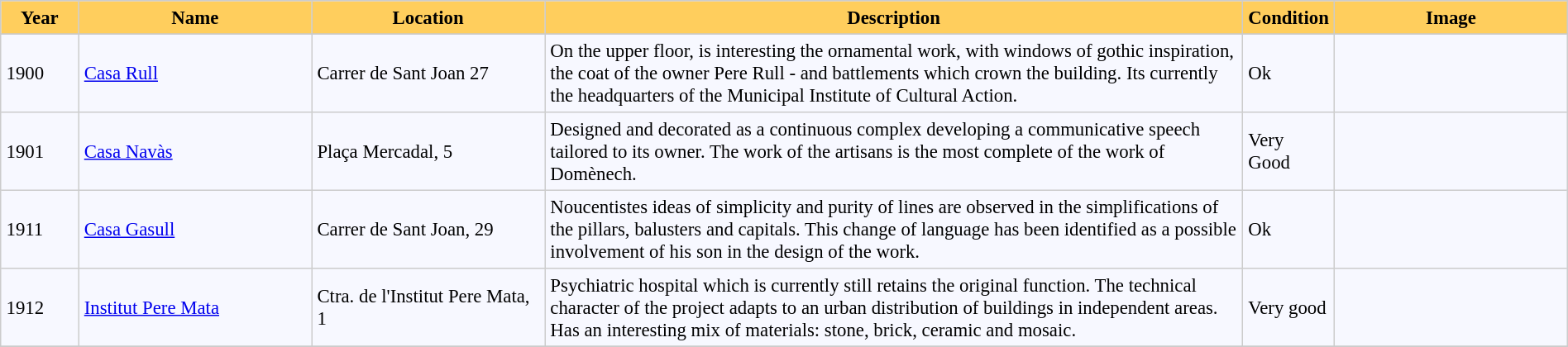<table bgcolor="#f7f8ff" cellpadding="4" cellspacing="0" border="1" style="font-size: 95%; border: #cccccc solid 1px; border-collapse: collapse;">
<tr>
<th width="5%" style="background:#ffce5d;">Year</th>
<th width="15%" style="background:#ffce5d;">Name</th>
<th width="15%" style="background:#ffce5d;">Location</th>
<th width="45%" style="background:#ffce5d;">Description</th>
<th width="5%" style="background:#ffce5d;">Condition</th>
<th width="15%" style="background:#ffce5d;">Image</th>
</tr>
<tr ---->
</tr>
<tr>
<td>1900</td>
<td><a href='#'>Casa Rull</a></td>
<td>Carrer de Sant Joan 27</td>
<td>On the upper floor, is interesting the ornamental work, with windows of gothic inspiration, the coat of the owner Pere Rull - and battlements which crown the building. Its currently the headquarters of the Municipal Institute of Cultural Action.</td>
<td>Ok</td>
<td></td>
</tr>
<tr>
<td>1901</td>
<td><a href='#'>Casa Navàs</a></td>
<td>Plaça Mercadal, 5</td>
<td>Designed and decorated as a continuous complex developing a communicative speech tailored to its owner. The work of the artisans is the most complete of the work of Domènech.</td>
<td>Very Good</td>
<td></td>
</tr>
<tr>
<td>1911</td>
<td><a href='#'>Casa Gasull</a></td>
<td>Carrer de Sant Joan, 29</td>
<td>Noucentistes ideas of simplicity and purity of lines are observed in the simplifications of the pillars, balusters and capitals. This change of language has been identified as a possible involvement of his son in the design of the work.</td>
<td>Ok</td>
<td></td>
</tr>
<tr>
<td>1912</td>
<td><a href='#'>Institut Pere Mata</a></td>
<td>Ctra. de l'Institut Pere Mata, 1</td>
<td>Psychiatric hospital which is currently still retains the original function. The technical character of the project adapts to an urban distribution of buildings in independent areas. Has an interesting mix of materials: stone, brick, ceramic and mosaic.</td>
<td>Very good</td>
<td></td>
</tr>
<tr>
</tr>
</table>
